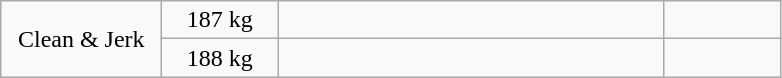<table class = "wikitable" style="text-align:center;">
<tr>
<td rowspan=2 width=100>Clean & Jerk</td>
<td width=70>187 kg</td>
<td width=250 align=left></td>
<td width=70></td>
</tr>
<tr>
<td>188 kg</td>
<td align=left></td>
<td></td>
</tr>
</table>
